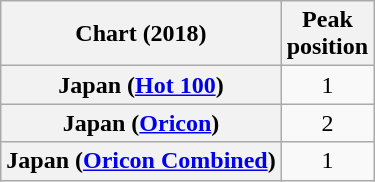<table class="wikitable sortable plainrowheaders" style="text-align:center">
<tr>
<th scope="col">Chart (2018)</th>
<th scope="col">Peak<br>position</th>
</tr>
<tr>
<th scope="row">Japan (<a href='#'>Hot 100</a>)</th>
<td>1</td>
</tr>
<tr>
<th scope="row">Japan (<a href='#'>Oricon</a>)</th>
<td>2</td>
</tr>
<tr>
<th scope="row">Japan (<a href='#'>Oricon Combined</a>)</th>
<td>1</td>
</tr>
</table>
